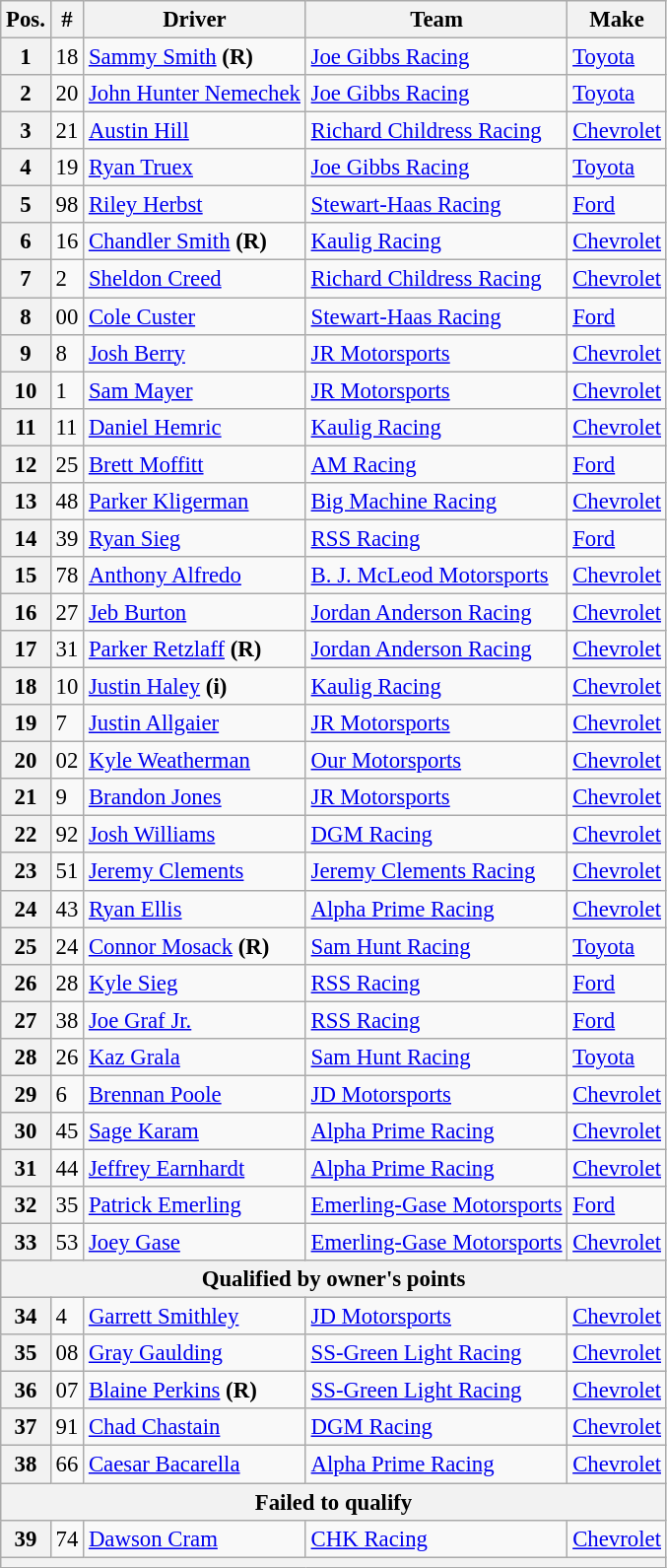<table class="wikitable" style="font-size:95%">
<tr>
<th>Pos.</th>
<th>#</th>
<th>Driver</th>
<th>Team</th>
<th>Make</th>
</tr>
<tr>
<th>1</th>
<td>18</td>
<td><a href='#'>Sammy Smith</a> <strong>(R)</strong></td>
<td><a href='#'>Joe Gibbs Racing</a></td>
<td><a href='#'>Toyota</a></td>
</tr>
<tr>
<th>2</th>
<td>20</td>
<td><a href='#'>John Hunter Nemechek</a></td>
<td><a href='#'>Joe Gibbs Racing</a></td>
<td><a href='#'>Toyota</a></td>
</tr>
<tr>
<th>3</th>
<td>21</td>
<td><a href='#'>Austin Hill</a></td>
<td><a href='#'>Richard Childress Racing</a></td>
<td><a href='#'>Chevrolet</a></td>
</tr>
<tr>
<th>4</th>
<td>19</td>
<td><a href='#'>Ryan Truex</a></td>
<td><a href='#'>Joe Gibbs Racing</a></td>
<td><a href='#'>Toyota</a></td>
</tr>
<tr>
<th>5</th>
<td>98</td>
<td><a href='#'>Riley Herbst</a></td>
<td><a href='#'>Stewart-Haas Racing</a></td>
<td><a href='#'>Ford</a></td>
</tr>
<tr>
<th>6</th>
<td>16</td>
<td><a href='#'>Chandler Smith</a> <strong>(R)</strong></td>
<td><a href='#'>Kaulig Racing</a></td>
<td><a href='#'>Chevrolet</a></td>
</tr>
<tr>
<th>7</th>
<td>2</td>
<td><a href='#'>Sheldon Creed</a></td>
<td><a href='#'>Richard Childress Racing</a></td>
<td><a href='#'>Chevrolet</a></td>
</tr>
<tr>
<th>8</th>
<td>00</td>
<td><a href='#'>Cole Custer</a></td>
<td><a href='#'>Stewart-Haas Racing</a></td>
<td><a href='#'>Ford</a></td>
</tr>
<tr>
<th>9</th>
<td>8</td>
<td><a href='#'>Josh Berry</a></td>
<td><a href='#'>JR Motorsports</a></td>
<td><a href='#'>Chevrolet</a></td>
</tr>
<tr>
<th>10</th>
<td>1</td>
<td><a href='#'>Sam Mayer</a></td>
<td><a href='#'>JR Motorsports</a></td>
<td><a href='#'>Chevrolet</a></td>
</tr>
<tr>
<th>11</th>
<td>11</td>
<td><a href='#'>Daniel Hemric</a></td>
<td><a href='#'>Kaulig Racing</a></td>
<td><a href='#'>Chevrolet</a></td>
</tr>
<tr>
<th>12</th>
<td>25</td>
<td><a href='#'>Brett Moffitt</a></td>
<td><a href='#'>AM Racing</a></td>
<td><a href='#'>Ford</a></td>
</tr>
<tr>
<th>13</th>
<td>48</td>
<td><a href='#'>Parker Kligerman</a></td>
<td><a href='#'>Big Machine Racing</a></td>
<td><a href='#'>Chevrolet</a></td>
</tr>
<tr>
<th>14</th>
<td>39</td>
<td><a href='#'>Ryan Sieg</a></td>
<td><a href='#'>RSS Racing</a></td>
<td><a href='#'>Ford</a></td>
</tr>
<tr>
<th>15</th>
<td>78</td>
<td><a href='#'>Anthony Alfredo</a></td>
<td><a href='#'>B. J. McLeod Motorsports</a></td>
<td><a href='#'>Chevrolet</a></td>
</tr>
<tr>
<th>16</th>
<td>27</td>
<td><a href='#'>Jeb Burton</a></td>
<td><a href='#'>Jordan Anderson Racing</a></td>
<td><a href='#'>Chevrolet</a></td>
</tr>
<tr>
<th>17</th>
<td>31</td>
<td><a href='#'>Parker Retzlaff</a> <strong>(R)</strong></td>
<td><a href='#'>Jordan Anderson Racing</a></td>
<td><a href='#'>Chevrolet</a></td>
</tr>
<tr>
<th>18</th>
<td>10</td>
<td><a href='#'>Justin Haley</a> <strong>(i)</strong></td>
<td><a href='#'>Kaulig Racing</a></td>
<td><a href='#'>Chevrolet</a></td>
</tr>
<tr>
<th>19</th>
<td>7</td>
<td><a href='#'>Justin Allgaier</a></td>
<td><a href='#'>JR Motorsports</a></td>
<td><a href='#'>Chevrolet</a></td>
</tr>
<tr>
<th>20</th>
<td>02</td>
<td><a href='#'>Kyle Weatherman</a></td>
<td><a href='#'>Our Motorsports</a></td>
<td><a href='#'>Chevrolet</a></td>
</tr>
<tr>
<th>21</th>
<td>9</td>
<td><a href='#'>Brandon Jones</a></td>
<td><a href='#'>JR Motorsports</a></td>
<td><a href='#'>Chevrolet</a></td>
</tr>
<tr>
<th>22</th>
<td>92</td>
<td><a href='#'>Josh Williams</a></td>
<td><a href='#'>DGM Racing</a></td>
<td><a href='#'>Chevrolet</a></td>
</tr>
<tr>
<th>23</th>
<td>51</td>
<td><a href='#'>Jeremy Clements</a></td>
<td><a href='#'>Jeremy Clements Racing</a></td>
<td><a href='#'>Chevrolet</a></td>
</tr>
<tr>
<th>24</th>
<td>43</td>
<td><a href='#'>Ryan Ellis</a></td>
<td><a href='#'>Alpha Prime Racing</a></td>
<td><a href='#'>Chevrolet</a></td>
</tr>
<tr>
<th>25</th>
<td>24</td>
<td><a href='#'>Connor Mosack</a> <strong>(R)</strong></td>
<td><a href='#'>Sam Hunt Racing</a></td>
<td><a href='#'>Toyota</a></td>
</tr>
<tr>
<th>26</th>
<td>28</td>
<td><a href='#'>Kyle Sieg</a></td>
<td><a href='#'>RSS Racing</a></td>
<td><a href='#'>Ford</a></td>
</tr>
<tr>
<th>27</th>
<td>38</td>
<td><a href='#'>Joe Graf Jr.</a></td>
<td><a href='#'>RSS Racing</a></td>
<td><a href='#'>Ford</a></td>
</tr>
<tr>
<th>28</th>
<td>26</td>
<td><a href='#'>Kaz Grala</a></td>
<td><a href='#'>Sam Hunt Racing</a></td>
<td><a href='#'>Toyota</a></td>
</tr>
<tr>
<th>29</th>
<td>6</td>
<td><a href='#'>Brennan Poole</a></td>
<td><a href='#'>JD Motorsports</a></td>
<td><a href='#'>Chevrolet</a></td>
</tr>
<tr>
<th>30</th>
<td>45</td>
<td><a href='#'>Sage Karam</a></td>
<td><a href='#'>Alpha Prime Racing</a></td>
<td><a href='#'>Chevrolet</a></td>
</tr>
<tr>
<th>31</th>
<td>44</td>
<td><a href='#'>Jeffrey Earnhardt</a></td>
<td><a href='#'>Alpha Prime Racing</a></td>
<td><a href='#'>Chevrolet</a></td>
</tr>
<tr>
<th>32</th>
<td>35</td>
<td><a href='#'>Patrick Emerling</a></td>
<td><a href='#'>Emerling-Gase Motorsports</a></td>
<td><a href='#'>Ford</a></td>
</tr>
<tr>
<th>33</th>
<td>53</td>
<td><a href='#'>Joey Gase</a></td>
<td><a href='#'>Emerling-Gase Motorsports</a></td>
<td><a href='#'>Chevrolet</a></td>
</tr>
<tr>
<th colspan="5">Qualified by owner's points</th>
</tr>
<tr>
<th>34</th>
<td>4</td>
<td><a href='#'>Garrett Smithley</a></td>
<td><a href='#'>JD Motorsports</a></td>
<td><a href='#'>Chevrolet</a></td>
</tr>
<tr>
<th>35</th>
<td>08</td>
<td><a href='#'>Gray Gaulding</a></td>
<td><a href='#'>SS-Green Light Racing</a></td>
<td><a href='#'>Chevrolet</a></td>
</tr>
<tr>
<th>36</th>
<td>07</td>
<td><a href='#'>Blaine Perkins</a> <strong>(R)</strong></td>
<td><a href='#'>SS-Green Light Racing</a></td>
<td><a href='#'>Chevrolet</a></td>
</tr>
<tr>
<th>37</th>
<td>91</td>
<td><a href='#'>Chad Chastain</a></td>
<td><a href='#'>DGM Racing</a></td>
<td><a href='#'>Chevrolet</a></td>
</tr>
<tr>
<th>38</th>
<td>66</td>
<td><a href='#'>Caesar Bacarella</a></td>
<td><a href='#'>Alpha Prime Racing</a></td>
<td><a href='#'>Chevrolet</a></td>
</tr>
<tr>
<th colspan="5">Failed to qualify</th>
</tr>
<tr>
<th>39</th>
<td>74</td>
<td><a href='#'>Dawson Cram</a></td>
<td><a href='#'>CHK Racing</a></td>
<td><a href='#'>Chevrolet</a></td>
</tr>
<tr>
<th colspan="5"></th>
</tr>
</table>
